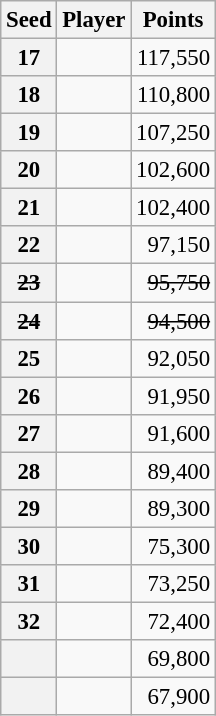<table class="wikitable sortable" style="font-size: 95%">
<tr>
<th>Seed</th>
<th>Player</th>
<th>Points</th>
</tr>
<tr>
<th align=center>17</th>
<td data-sort-value="Zhang"></td>
<td align=right>117,550</td>
</tr>
<tr>
<th align=center>18</th>
<td data-sort-value="Carter"></td>
<td align=right>110,800</td>
</tr>
<tr>
<th align=center>19</th>
<td data-sort-value="Slessor"></td>
<td align=right>107,250</td>
</tr>
<tr>
<th align=center>20</th>
<td data-sort-value="RobertsonJ"></td>
<td align=right>102,600</td>
</tr>
<tr>
<th align=center>21</th>
<td data-sort-value="Pang"></td>
<td align=right>102,400</td>
</tr>
<tr>
<th align=center>22</th>
<td data-sort-value="Gilbert"></td>
<td align=right>97,150</td>
</tr>
<tr>
<th align=center><s>23</s></th>
<td data-sort-value="Maguire"><s></s></td>
<td align=right><s>95,750</s></td>
</tr>
<tr>
<th align=center><s>24</s></th>
<td data-sort-value="O'Sullivan"><s></s></td>
<td align=right><s>94,500</s></td>
</tr>
<tr>
<th align=center>25</th>
<td data-sort-value="Xu"></td>
<td align=right>92,050</td>
</tr>
<tr>
<th align=center>26</th>
<td data-sort-value="Ford"></td>
<td align=right>91,950</td>
</tr>
<tr>
<th align=center>27</th>
<td data-sort-value="Yuan"></td>
<td align=right>91,600</td>
</tr>
<tr>
<th align=center>28</th>
<td data-sort-value="Bingham"></td>
<td align=right>89,400</td>
</tr>
<tr>
<th align=center>29</th>
<td data-sort-value="Page"></td>
<td align=right>89,300</td>
</tr>
<tr>
<th align=center>30</th>
<td data-sort-value="Jones"></td>
<td align=right>75,300</td>
</tr>
<tr>
<th align=center>31</th>
<td data-sort-value="Selt"></td>
<td align=right>73,250</td>
</tr>
<tr>
<th align=center>32</th>
<td data-sort-value="WilsonG"></td>
<td align=right>72,400</td>
</tr>
<tr>
<th align=center></th>
<td data-sort-value="Vafaei"></td>
<td align=right>69,800</td>
</tr>
<tr>
<th align=center></th>
<td data-sort-value="Woollaston"></td>
<td align=right>67,900</td>
</tr>
</table>
